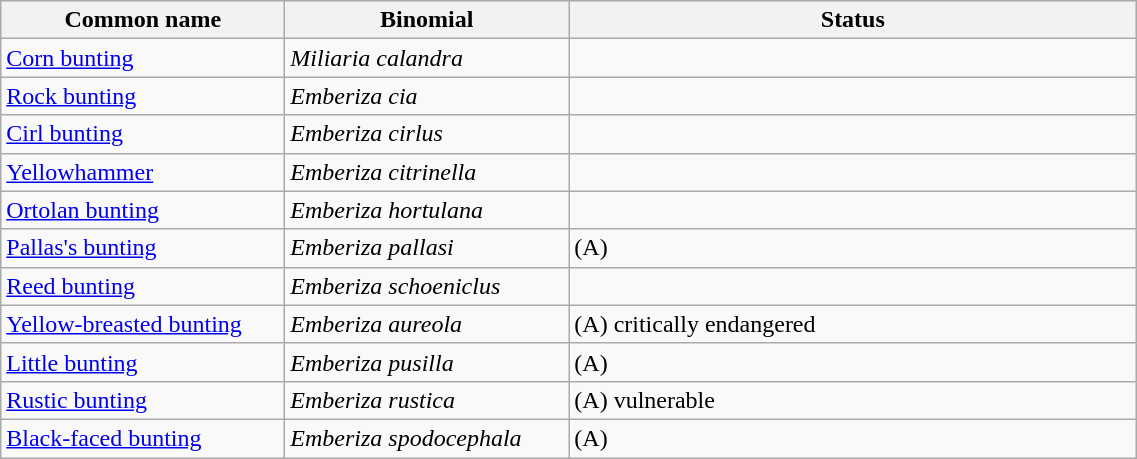<table width=60% class="wikitable">
<tr>
<th width=15%>Common name</th>
<th width=15%>Binomial</th>
<th width=30%>Status</th>
</tr>
<tr>
<td><a href='#'>Corn bunting</a></td>
<td><em>Miliaria calandra</em></td>
<td></td>
</tr>
<tr>
<td><a href='#'>Rock bunting</a></td>
<td><em>Emberiza cia</em></td>
<td></td>
</tr>
<tr>
<td><a href='#'>Cirl bunting</a></td>
<td><em>Emberiza cirlus</em></td>
<td></td>
</tr>
<tr>
<td><a href='#'>Yellowhammer</a></td>
<td><em>Emberiza citrinella</em></td>
<td></td>
</tr>
<tr>
<td><a href='#'>Ortolan bunting</a></td>
<td><em>Emberiza hortulana</em></td>
<td></td>
</tr>
<tr>
<td><a href='#'>Pallas's bunting</a></td>
<td><em>Emberiza pallasi</em></td>
<td>(A)</td>
</tr>
<tr>
<td><a href='#'>Reed bunting</a></td>
<td><em>Emberiza schoeniclus</em></td>
<td></td>
</tr>
<tr>
<td><a href='#'>Yellow-breasted bunting</a></td>
<td><em>Emberiza aureola</em></td>
<td>(A) critically endangered</td>
</tr>
<tr>
<td><a href='#'>Little bunting</a></td>
<td><em>Emberiza pusilla</em></td>
<td>(A)</td>
</tr>
<tr>
<td><a href='#'>Rustic bunting</a></td>
<td><em>Emberiza rustica</em></td>
<td>(A) vulnerable</td>
</tr>
<tr>
<td><a href='#'>Black-faced bunting</a></td>
<td><em>Emberiza spodocephala</em></td>
<td>(A)</td>
</tr>
</table>
